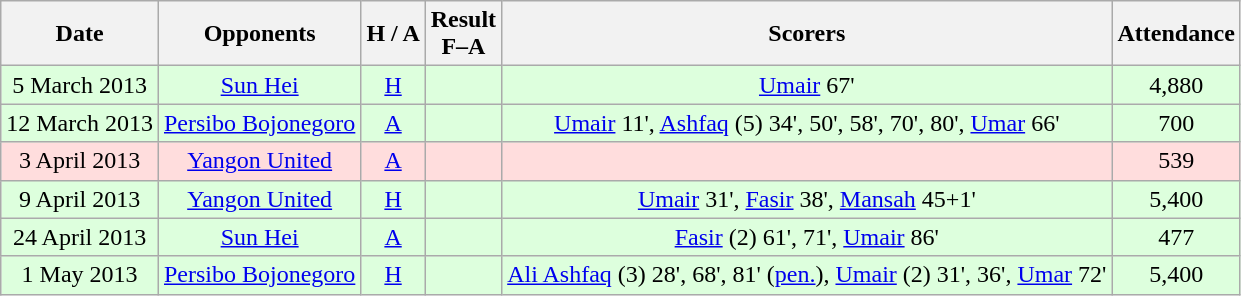<table class="wikitable" style="text-align:center">
<tr>
<th>Date</th>
<th>Opponents</th>
<th>H / A</th>
<th>Result<br>F–A</th>
<th>Scorers</th>
<th>Attendance</th>
</tr>
<tr bgcolor="#ddffdd">
<td>5 March 2013</td>
<td><a href='#'>Sun Hei</a></td>
<td><a href='#'>H</a></td>
<td></td>
<td><a href='#'>Umair</a> 67'</td>
<td>4,880</td>
</tr>
<tr bgcolor="#ddffdd">
<td>12 March 2013</td>
<td><a href='#'>Persibo Bojonegoro</a></td>
<td><a href='#'>A</a></td>
<td></td>
<td><a href='#'>Umair</a> 11', <a href='#'>Ashfaq</a> (5) 34', 50', 58', 70', 80', <a href='#'>Umar</a> 66'</td>
<td>700</td>
</tr>
<tr bgcolor="#ffdddd">
<td>3 April 2013</td>
<td><a href='#'>Yangon United</a></td>
<td><a href='#'>A</a></td>
<td></td>
<td></td>
<td>539</td>
</tr>
<tr bgcolor="#ddffdd">
<td>9 April 2013</td>
<td><a href='#'>Yangon United</a></td>
<td><a href='#'>H</a></td>
<td></td>
<td><a href='#'>Umair</a> 31', <a href='#'>Fasir</a> 38', <a href='#'>Mansah</a> 45+1'</td>
<td>5,400</td>
</tr>
<tr bgcolor="#ddffdd">
<td>24 April 2013</td>
<td><a href='#'>Sun Hei</a></td>
<td><a href='#'>A</a></td>
<td></td>
<td><a href='#'>Fasir</a> (2) 61', 71', <a href='#'>Umair</a> 86'</td>
<td>477</td>
</tr>
<tr bgcolor="#ddffdd">
<td>1 May 2013</td>
<td><a href='#'>Persibo Bojonegoro</a></td>
<td><a href='#'>H</a></td>
<td></td>
<td><a href='#'>Ali Ashfaq</a> (3) 28', 68', 81' (<a href='#'>pen.</a>), <a href='#'>Umair</a> (2) 31', 36', <a href='#'>Umar</a> 72'</td>
<td>5,400</td>
</tr>
</table>
